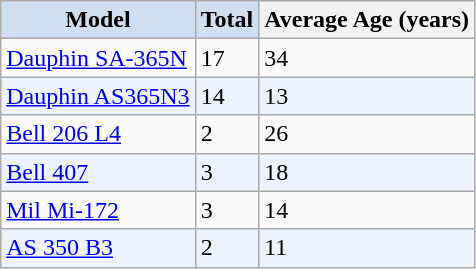<table class="wikitable sortable">
<tr>
<th style="background:#cedff2">Model</th>
<th style="background:#cedff2">Total</th>
<th>Average Age (years)</th>
</tr>
<tr>
<td><a href='#'>Dauphin SA-365N</a></td>
<td>17</td>
<td>34</td>
</tr>
<tr style="background:#edf3fe;">
<td><a href='#'>Dauphin AS365N3</a></td>
<td>14</td>
<td>13</td>
</tr>
<tr>
<td><a href='#'>Bell 206 L4</a></td>
<td>2</td>
<td>26</td>
</tr>
<tr style="background:#edf3fe;">
<td><a href='#'>Bell 407</a></td>
<td>3</td>
<td>18</td>
</tr>
<tr>
<td><a href='#'>Mil Mi-172</a></td>
<td>3</td>
<td>14</td>
</tr>
<tr style="background:#edf3fe;">
<td><a href='#'>AS 350 B3</a></td>
<td>2</td>
<td>11</td>
</tr>
</table>
